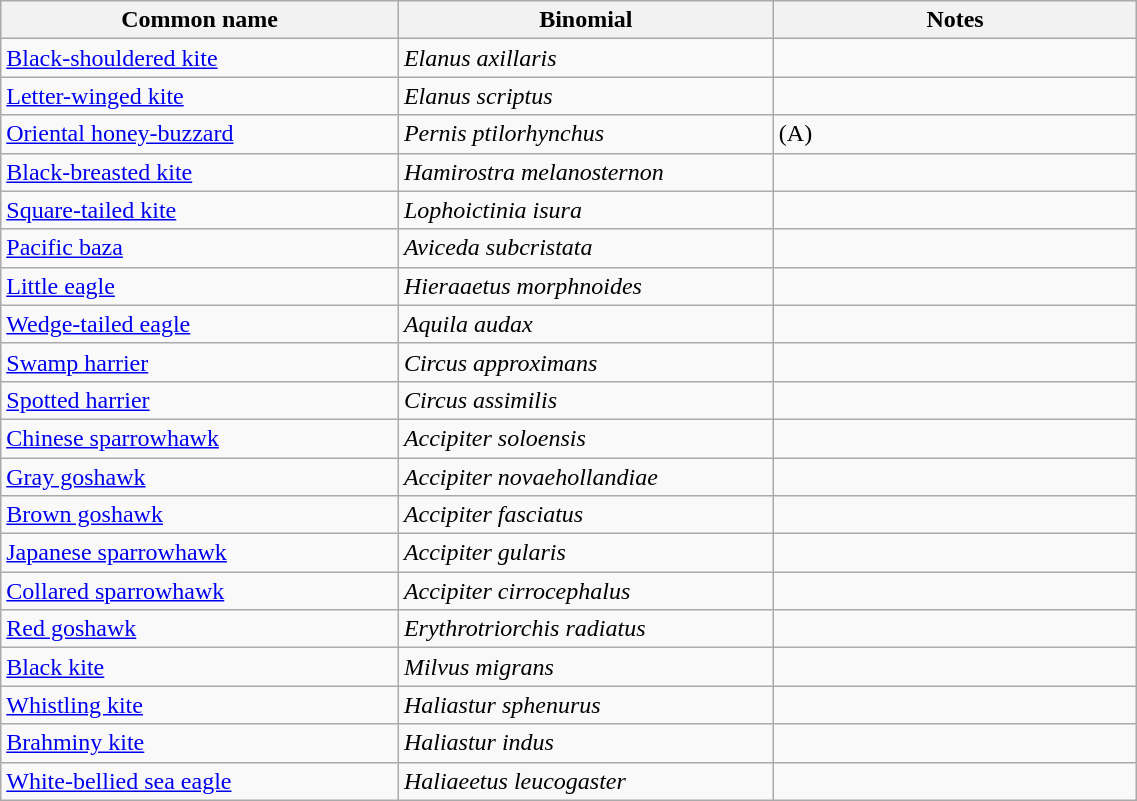<table style="width:60%;" class="wikitable">
<tr>
<th width=35%>Common name</th>
<th width=33%>Binomial</th>
<th width=32%>Notes</th>
</tr>
<tr>
<td><a href='#'>Black-shouldered kite</a></td>
<td><em>Elanus axillaris</em></td>
<td></td>
</tr>
<tr>
<td><a href='#'>Letter-winged kite</a></td>
<td><em>Elanus scriptus</em></td>
<td></td>
</tr>
<tr>
<td><a href='#'>Oriental honey-buzzard</a></td>
<td><em>Pernis ptilorhynchus</em></td>
<td>(A)</td>
</tr>
<tr>
<td><a href='#'>Black-breasted kite</a></td>
<td><em>Hamirostra melanosternon</em></td>
<td></td>
</tr>
<tr>
<td><a href='#'>Square-tailed kite</a></td>
<td><em>Lophoictinia isura</em></td>
<td></td>
</tr>
<tr>
<td><a href='#'>Pacific baza</a></td>
<td><em>Aviceda subcristata</em></td>
<td></td>
</tr>
<tr>
<td><a href='#'>Little eagle</a></td>
<td><em>Hieraaetus morphnoides</em></td>
<td></td>
</tr>
<tr>
<td><a href='#'>Wedge-tailed eagle</a></td>
<td><em>Aquila audax</em></td>
<td></td>
</tr>
<tr>
<td><a href='#'>Swamp harrier</a></td>
<td><em>Circus approximans</em></td>
<td></td>
</tr>
<tr>
<td><a href='#'>Spotted harrier</a></td>
<td><em>Circus assimilis</em></td>
<td></td>
</tr>
<tr>
<td><a href='#'>Chinese sparrowhawk</a></td>
<td><em>Accipiter soloensis</em></td>
<td></td>
</tr>
<tr>
<td><a href='#'>Gray goshawk</a></td>
<td><em>Accipiter novaehollandiae</em></td>
<td></td>
</tr>
<tr>
<td><a href='#'>Brown goshawk</a></td>
<td><em>Accipiter fasciatus</em></td>
<td></td>
</tr>
<tr>
<td><a href='#'>Japanese sparrowhawk</a></td>
<td><em>Accipiter gularis</em></td>
<td></td>
</tr>
<tr>
<td><a href='#'>Collared sparrowhawk</a></td>
<td><em>Accipiter cirrocephalus</em></td>
<td></td>
</tr>
<tr>
<td><a href='#'>Red goshawk</a></td>
<td><em>Erythrotriorchis radiatus</em></td>
<td></td>
</tr>
<tr>
<td><a href='#'>Black kite</a></td>
<td><em>Milvus migrans</em></td>
<td></td>
</tr>
<tr>
<td><a href='#'>Whistling kite</a></td>
<td><em>Haliastur sphenurus</em></td>
<td></td>
</tr>
<tr>
<td><a href='#'>Brahminy kite</a></td>
<td><em>Haliastur indus</em></td>
<td></td>
</tr>
<tr>
<td><a href='#'>White-bellied sea eagle</a></td>
<td><em>Haliaeetus leucogaster</em></td>
<td></td>
</tr>
</table>
